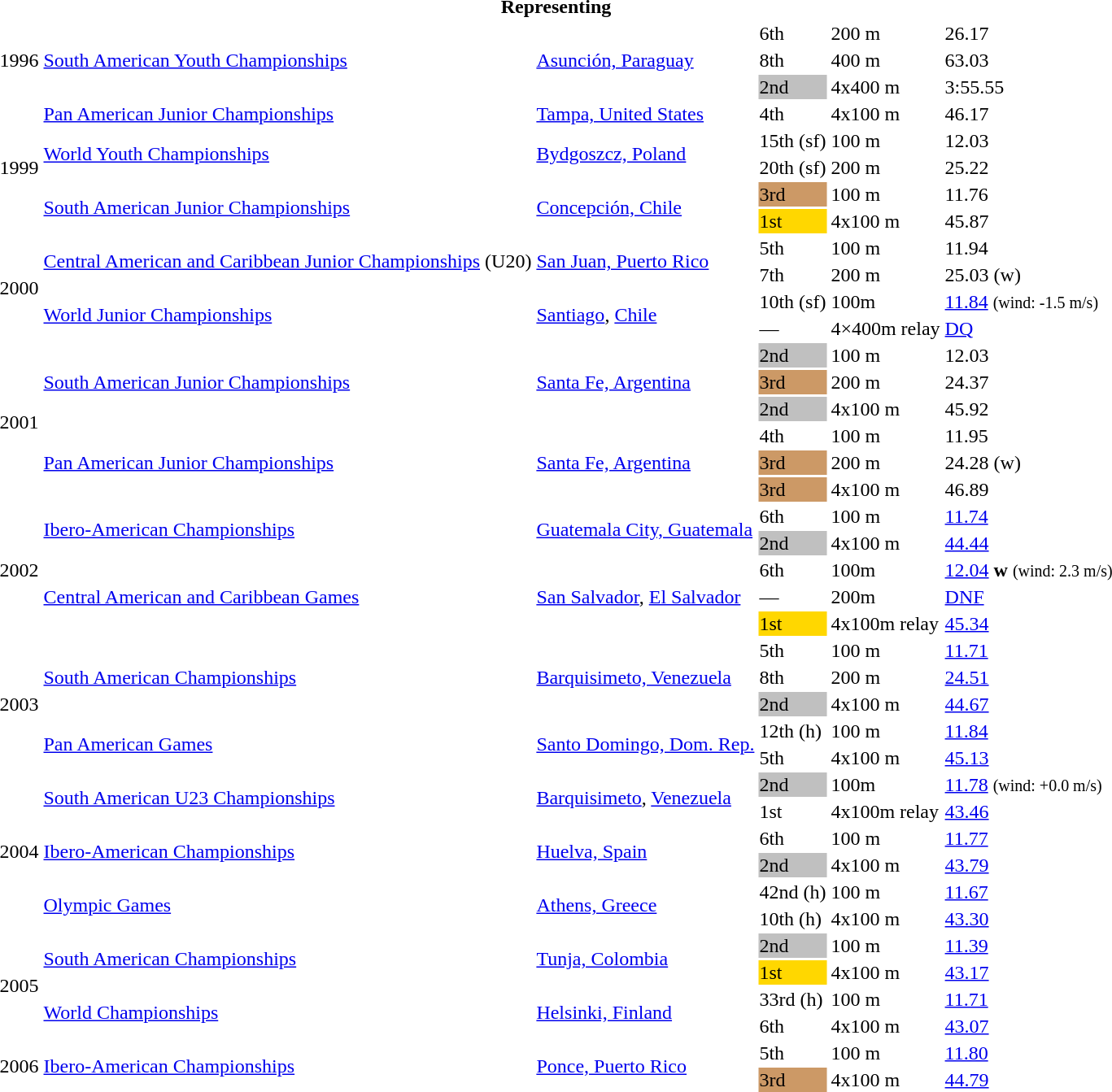<table>
<tr>
<th colspan="6">Representing </th>
</tr>
<tr>
<td rowspan=3>1996</td>
<td rowspan=3><a href='#'>South American Youth Championships</a></td>
<td rowspan=3><a href='#'>Asunción, Paraguay</a></td>
<td>6th</td>
<td>200 m</td>
<td>26.17</td>
</tr>
<tr>
<td>8th</td>
<td>400 m</td>
<td>63.03</td>
</tr>
<tr>
<td bgcolor=silver>2nd</td>
<td>4x400 m</td>
<td>3:55.55</td>
</tr>
<tr>
<td rowspan=5>1999</td>
<td><a href='#'>Pan American Junior Championships</a></td>
<td><a href='#'>Tampa, United States</a></td>
<td>4th</td>
<td>4x100 m</td>
<td>46.17</td>
</tr>
<tr>
<td rowspan=2><a href='#'>World Youth Championships</a></td>
<td rowspan=2><a href='#'>Bydgoszcz, Poland</a></td>
<td>15th (sf)</td>
<td>100 m</td>
<td>12.03</td>
</tr>
<tr>
<td>20th (sf)</td>
<td>200 m</td>
<td>25.22</td>
</tr>
<tr>
<td rowspan=2><a href='#'>South American Junior Championships</a></td>
<td rowspan=2><a href='#'>Concepción, Chile</a></td>
<td bgcolor=cc9966>3rd</td>
<td>100 m</td>
<td>11.76</td>
</tr>
<tr>
<td bgcolor=gold>1st</td>
<td>4x100 m</td>
<td>45.87</td>
</tr>
<tr>
<td rowspan=4>2000</td>
<td rowspan=2><a href='#'>Central American and Caribbean Junior Championships</a> (U20)</td>
<td rowspan=2><a href='#'>San Juan, Puerto Rico</a></td>
<td>5th</td>
<td>100 m</td>
<td>11.94</td>
</tr>
<tr>
<td>7th</td>
<td>200 m</td>
<td>25.03 (w)</td>
</tr>
<tr>
<td rowspan=2><a href='#'>World Junior Championships</a></td>
<td rowspan=2><a href='#'>Santiago</a>, <a href='#'>Chile</a></td>
<td>10th (sf)</td>
<td>100m</td>
<td><a href='#'>11.84</a> <small>(wind: -1.5 m/s)</small></td>
</tr>
<tr>
<td>—</td>
<td>4×400m relay</td>
<td><a href='#'>DQ</a></td>
</tr>
<tr>
<td rowspan=6>2001</td>
<td rowspan=3><a href='#'>South American Junior Championships</a></td>
<td rowspan=3><a href='#'>Santa Fe, Argentina</a></td>
<td bgcolor=silver>2nd</td>
<td>100 m</td>
<td>12.03</td>
</tr>
<tr>
<td bgcolor=cc9966>3rd</td>
<td>200 m</td>
<td>24.37</td>
</tr>
<tr>
<td bgcolor=silver>2nd</td>
<td>4x100 m</td>
<td>45.92</td>
</tr>
<tr>
<td rowspan=3><a href='#'>Pan American Junior Championships</a></td>
<td rowspan=3><a href='#'>Santa Fe, Argentina</a></td>
<td>4th</td>
<td>100 m</td>
<td>11.95</td>
</tr>
<tr>
<td bgcolor=cc9966>3rd</td>
<td>200 m</td>
<td>24.28 (w)</td>
</tr>
<tr>
<td bgcolor=cc9966>3rd</td>
<td>4x100 m</td>
<td>46.89</td>
</tr>
<tr>
<td rowspan=5>2002</td>
<td rowspan=2><a href='#'>Ibero-American Championships</a></td>
<td rowspan=2><a href='#'>Guatemala City, Guatemala</a></td>
<td>6th</td>
<td>100 m</td>
<td><a href='#'>11.74</a></td>
</tr>
<tr>
<td bgcolor=silver>2nd</td>
<td>4x100 m</td>
<td><a href='#'>44.44</a></td>
</tr>
<tr>
<td rowspan=3><a href='#'>Central American and Caribbean Games</a></td>
<td rowspan=3><a href='#'>San Salvador</a>, <a href='#'>El Salvador</a></td>
<td>6th</td>
<td>100m</td>
<td><a href='#'>12.04</a> <strong>w</strong> <small>(wind: 2.3 m/s)</small></td>
</tr>
<tr>
<td>—</td>
<td>200m</td>
<td><a href='#'>DNF</a></td>
</tr>
<tr>
<td bgcolor=gold>1st</td>
<td>4x100m relay</td>
<td><a href='#'>45.34</a></td>
</tr>
<tr>
<td rowspan=5>2003</td>
<td rowspan=3><a href='#'>South American Championships</a></td>
<td rowspan=3><a href='#'>Barquisimeto, Venezuela</a></td>
<td>5th</td>
<td>100 m</td>
<td><a href='#'>11.71</a></td>
</tr>
<tr>
<td>8th</td>
<td>200 m</td>
<td><a href='#'>24.51</a></td>
</tr>
<tr>
<td bgcolor=silver>2nd</td>
<td>4x100 m</td>
<td><a href='#'>44.67</a></td>
</tr>
<tr>
<td rowspan=2><a href='#'>Pan American Games</a></td>
<td rowspan=2><a href='#'>Santo Domingo, Dom. Rep.</a></td>
<td>12th (h)</td>
<td>100 m</td>
<td><a href='#'>11.84</a></td>
</tr>
<tr>
<td>5th</td>
<td>4x100 m</td>
<td><a href='#'>45.13</a></td>
</tr>
<tr>
<td rowspan=6>2004</td>
<td rowspan=2><a href='#'>South American U23 Championships</a></td>
<td rowspan=2><a href='#'>Barquisimeto</a>, <a href='#'>Venezuela</a></td>
<td bgcolor=silver>2nd</td>
<td>100m</td>
<td><a href='#'>11.78</a> <small>(wind: +0.0 m/s)</small></td>
</tr>
<tr>
<td>1st </td>
<td>4x100m relay</td>
<td><a href='#'>43.46</a></td>
</tr>
<tr>
<td rowspan=2><a href='#'>Ibero-American Championships</a></td>
<td rowspan=2><a href='#'>Huelva, Spain</a></td>
<td>6th</td>
<td>100 m</td>
<td><a href='#'>11.77</a></td>
</tr>
<tr>
<td bgcolor=silver>2nd</td>
<td>4x100 m</td>
<td><a href='#'>43.79</a></td>
</tr>
<tr>
<td rowspan=2><a href='#'>Olympic Games</a></td>
<td rowspan=2><a href='#'>Athens, Greece</a></td>
<td>42nd (h)</td>
<td>100 m</td>
<td><a href='#'>11.67</a></td>
</tr>
<tr>
<td>10th (h)</td>
<td>4x100 m</td>
<td><a href='#'>43.30</a></td>
</tr>
<tr>
<td rowspan=4>2005</td>
<td rowspan=2><a href='#'>South American Championships</a></td>
<td rowspan=2><a href='#'>Tunja, Colombia</a></td>
<td bgcolor=silver>2nd</td>
<td>100 m</td>
<td><a href='#'>11.39</a></td>
</tr>
<tr>
<td bgcolor=gold>1st</td>
<td>4x100 m</td>
<td><a href='#'>43.17</a></td>
</tr>
<tr>
<td rowspan=2><a href='#'>World Championships</a></td>
<td rowspan=2><a href='#'>Helsinki, Finland</a></td>
<td>33rd (h)</td>
<td>100 m</td>
<td><a href='#'>11.71</a></td>
</tr>
<tr>
<td>6th</td>
<td>4x100 m</td>
<td><a href='#'>43.07</a></td>
</tr>
<tr>
<td rowspan=2>2006</td>
<td rowspan=2><a href='#'>Ibero-American Championships</a></td>
<td rowspan=2><a href='#'>Ponce, Puerto Rico</a></td>
<td>5th</td>
<td>100 m</td>
<td><a href='#'>11.80</a></td>
</tr>
<tr>
<td bgcolor=cc9966>3rd</td>
<td>4x100 m</td>
<td><a href='#'>44.79</a></td>
</tr>
</table>
